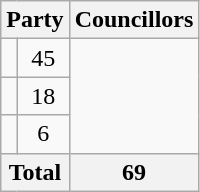<table class="wikitable">
<tr>
<th colspan=2>Party</th>
<th>Councillors</th>
</tr>
<tr>
<td></td>
<td align=center>45</td>
</tr>
<tr>
<td></td>
<td align=center>18</td>
</tr>
<tr>
<td></td>
<td align=center>6</td>
</tr>
<tr>
<th colspan=2>Total</th>
<th align=center>69</th>
</tr>
</table>
